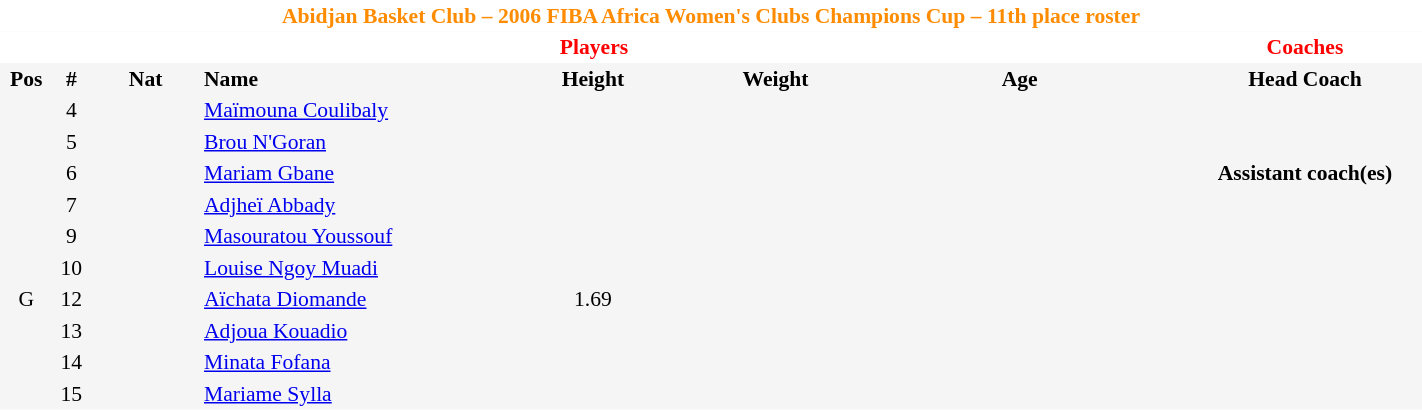<table border=0 cellpadding=2 cellspacing=0  |- bgcolor=#f5f5f5 style="text-align:center; font-size:90%;" width=75%>
<tr>
<td colspan="8" style="background: white; color: #ff8c00"><strong>Abidjan Basket Club – 2006 FIBA Africa Women's Clubs Champions Cup – 11th place roster</strong></td>
</tr>
<tr>
<td colspan="7" style="background: white; color: red"><strong>Players</strong></td>
<td style="background: white; color: red"><strong>Coaches</strong></td>
</tr>
<tr style="background=#f5f5f5; color: black">
<th width=5px>Pos</th>
<th width=5px>#</th>
<th width=50px>Nat</th>
<th width=135px align=left>Name</th>
<th width=100px>Height</th>
<th width=70px>Weight</th>
<th width=160px>Age</th>
<th width=110px>Head Coach</th>
</tr>
<tr>
<td></td>
<td>4</td>
<td></td>
<td align=left><a href='#'>Maïmouna Coulibaly</a></td>
<td></td>
<td></td>
<td><span></span></td>
<td></td>
</tr>
<tr>
<td></td>
<td>5</td>
<td></td>
<td align=left><a href='#'>Brou N'Goran</a></td>
<td></td>
<td></td>
<td><span></span></td>
</tr>
<tr>
<td></td>
<td>6</td>
<td></td>
<td align=left><a href='#'>Mariam Gbane</a></td>
<td></td>
<td></td>
<td><span></span></td>
<td><strong>Assistant coach(es)</strong></td>
</tr>
<tr>
<td></td>
<td>7</td>
<td></td>
<td align=left><a href='#'>Adjheï Abbady</a></td>
<td></td>
<td></td>
<td><span></span></td>
</tr>
<tr>
<td></td>
<td>9</td>
<td></td>
<td align=left><a href='#'>Masouratou Youssouf</a></td>
<td></td>
<td></td>
<td><span></span></td>
</tr>
<tr>
<td></td>
<td>10</td>
<td></td>
<td align=left><a href='#'>Louise Ngoy Muadi</a></td>
<td></td>
<td></td>
<td><span></span></td>
</tr>
<tr>
<td>G</td>
<td>12</td>
<td></td>
<td align=left><a href='#'>Aïchata Diomande</a></td>
<td>1.69</td>
<td></td>
<td><span></span></td>
<td></td>
</tr>
<tr>
<td></td>
<td>13</td>
<td></td>
<td align=left><a href='#'>Adjoua Kouadio</a></td>
<td></td>
<td></td>
<td><span></span></td>
</tr>
<tr>
<td></td>
<td>14</td>
<td></td>
<td align=left><a href='#'>Minata Fofana</a></td>
<td></td>
<td></td>
<td><span></span></td>
</tr>
<tr>
<td></td>
<td>15</td>
<td></td>
<td align=left><a href='#'>Mariame Sylla</a></td>
<td></td>
<td></td>
<td><span></span></td>
</tr>
</table>
